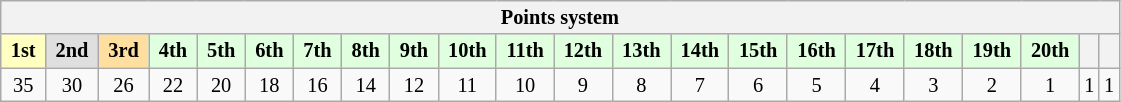<table class="wikitable" style="font-size:85%; text-align:center">
<tr>
<th colspan="22">Points system</th>
</tr>
<tr>
<td style="background:#ffffbf;"> <strong>1st</strong> </td>
<td style="background:#dfdfdf;"> <strong>2nd</strong> </td>
<td style="background:#ffdf9f;"> <strong>3rd</strong> </td>
<td style="background:#dfffdf;"> <strong>4th</strong> </td>
<td style="background:#dfffdf;"> <strong>5th</strong> </td>
<td style="background:#dfffdf;"> <strong>6th</strong> </td>
<td style="background:#dfffdf;"> <strong>7th</strong> </td>
<td style="background:#dfffdf;"> <strong>8th</strong> </td>
<td style="background:#dfffdf;"> <strong>9th</strong> </td>
<td style="background:#dfffdf;"> <strong>10th</strong> </td>
<td style="background:#dfffdf;"> <strong>11th</strong> </td>
<td style="background:#dfffdf;"> <strong>12th</strong> </td>
<td style="background:#dfffdf;"> <strong>13th</strong> </td>
<td style="background:#dfffdf;"> <strong>14th</strong> </td>
<td style="background:#dfffdf;"> <strong>15th</strong> </td>
<td style="background:#dfffdf;"> <strong>16th</strong> </td>
<td style="background:#dfffdf;"> <strong>17th</strong> </td>
<td style="background:#dfffdf;"> <strong>18th</strong> </td>
<td style="background:#dfffdf;"> <strong>19th</strong> </td>
<td style="background:#dfffdf;"> <strong>20th</strong> </td>
<th></th>
<th></th>
</tr>
<tr>
<td>35</td>
<td>30</td>
<td>26</td>
<td>22</td>
<td>20</td>
<td>18</td>
<td>16</td>
<td>14</td>
<td>12</td>
<td>11</td>
<td>10</td>
<td>9</td>
<td>8</td>
<td>7</td>
<td>6</td>
<td>5</td>
<td>4</td>
<td>3</td>
<td>2</td>
<td>1</td>
<td>1</td>
<td>1</td>
</tr>
</table>
